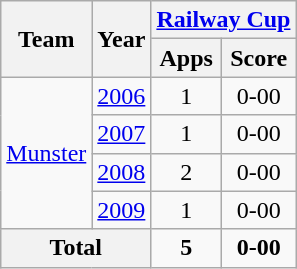<table class="wikitable" style="text-align:center">
<tr>
<th rowspan="2">Team</th>
<th rowspan="2">Year</th>
<th colspan="2"><a href='#'>Railway Cup</a></th>
</tr>
<tr>
<th>Apps</th>
<th>Score</th>
</tr>
<tr>
<td rowspan="4"><a href='#'>Munster</a></td>
<td><a href='#'>2006</a></td>
<td>1</td>
<td>0-00</td>
</tr>
<tr>
<td><a href='#'>2007</a></td>
<td>1</td>
<td>0-00</td>
</tr>
<tr>
<td><a href='#'>2008</a></td>
<td>2</td>
<td>0-00</td>
</tr>
<tr>
<td><a href='#'>2009</a></td>
<td>1</td>
<td>0-00</td>
</tr>
<tr>
<th colspan="2">Total</th>
<td><strong>5</strong></td>
<td><strong>0-00</strong></td>
</tr>
</table>
